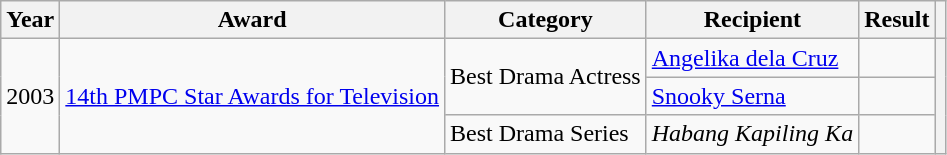<table class="wikitable">
<tr>
<th>Year</th>
<th>Award</th>
<th>Category</th>
<th>Recipient</th>
<th>Result</th>
<th></th>
</tr>
<tr>
<td rowspan=3>2003</td>
<td rowspan=3><a href='#'>14th PMPC Star Awards for Television</a></td>
<td rowspan=2>Best Drama Actress</td>
<td><a href='#'>Angelika dela Cruz</a></td>
<td></td>
<th rowspan=3></th>
</tr>
<tr>
<td><a href='#'>Snooky Serna</a></td>
<td></td>
</tr>
<tr>
<td>Best Drama Series</td>
<td><em>Habang Kapiling Ka</em></td>
<td></td>
</tr>
</table>
